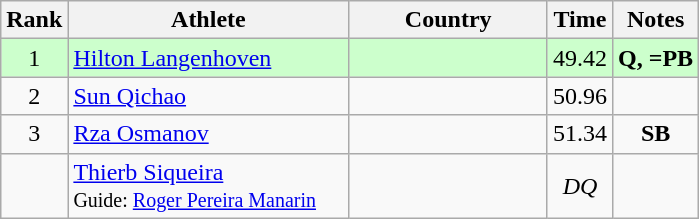<table class="wikitable sortable" style="text-align:center">
<tr>
<th>Rank</th>
<th style="width:180px">Athlete</th>
<th style="width:125px">Country</th>
<th>Time</th>
<th>Notes</th>
</tr>
<tr style="background:#cfc;">
<td>1</td>
<td style="text-align:left;"><a href='#'>Hilton Langenhoven</a></td>
<td style="text-align:left;"></td>
<td>49.42</td>
<td><strong>Q, =PB</strong></td>
</tr>
<tr>
<td>2</td>
<td style="text-align:left;"><a href='#'>Sun Qichao</a></td>
<td style="text-align:left;"></td>
<td>50.96</td>
<td></td>
</tr>
<tr>
<td>3</td>
<td style="text-align:left;"><a href='#'>Rza Osmanov</a></td>
<td style="text-align:left;"></td>
<td>51.34</td>
<td><strong>SB</strong></td>
</tr>
<tr>
<td></td>
<td style="text-align:left;"><a href='#'>Thierb Siqueira</a><br><small>Guide: <a href='#'>Roger Pereira Manarin</a></small></td>
<td style="text-align:left;"></td>
<td><em>DQ</em></td>
<td></td>
</tr>
</table>
